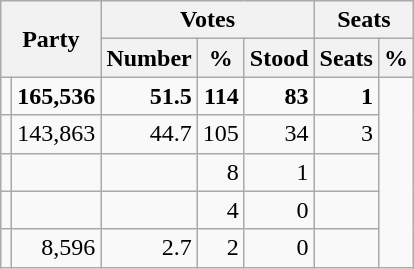<table class="wikitable sortable" style="text-align:right;" style="font-size:95%">
<tr>
<th style="vertical-align:center;" rowspan="2" colspan="2">Party</th>
<th style="text-align:center;" colspan="3">Votes</th>
<th style="text-align:center;" colspan="4">Seats</th>
</tr>
<tr style="text-align: right">
<th align=center>Number</th>
<th align=center>%</th>
<th align=center>Stood</th>
<th align=center>Seats</th>
<th align=center>%</th>
</tr>
<tr>
<td></td>
<td align="right"><strong>165,536</strong></td>
<td align="right"><strong>51.5</strong></td>
<td align="right"><strong>114</strong></td>
<td align="right"><strong>83</strong></td>
<td align="right"><strong>1</strong></td>
</tr>
<tr>
<td></td>
<td align="right">143,863</td>
<td align="right">44.7</td>
<td align="right">105</td>
<td align="right">34</td>
<td align="right">3</td>
</tr>
<tr>
<td></td>
<td align="right"></td>
<td align="right"></td>
<td align="right">8</td>
<td align="right">1</td>
<td align="right"></td>
</tr>
<tr>
<td></td>
<td align="right"></td>
<td align="right"></td>
<td align="right">4</td>
<td align="right">0</td>
<td align="right"></td>
</tr>
<tr>
<td></td>
<td align="right">8,596</td>
<td align="right">2.7</td>
<td align="right">2</td>
<td align="right">0</td>
<td align="right"></td>
</tr>
</table>
